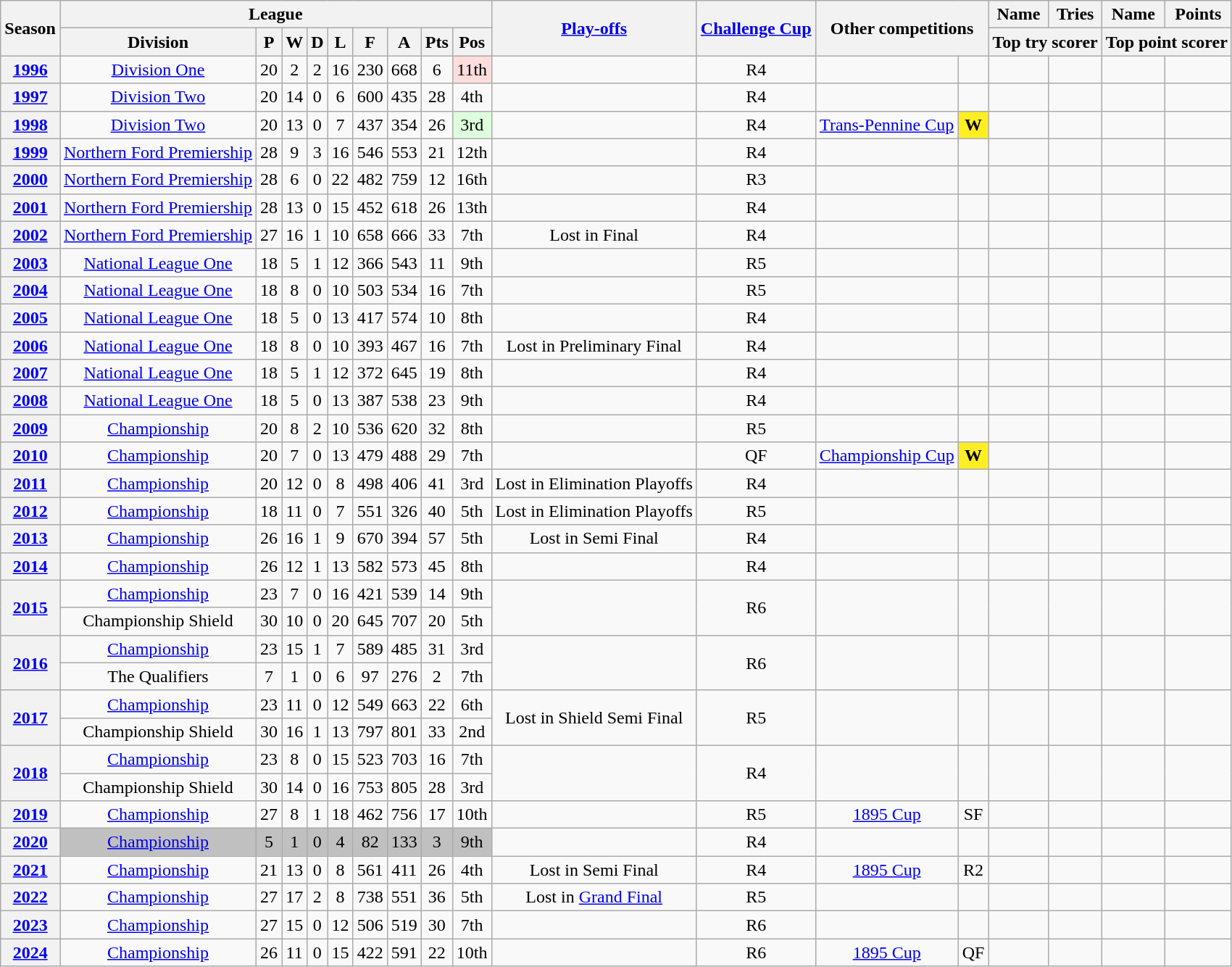<table class="wikitable" style="text-align: center">
<tr>
<th rowspan="2" scope="col">Season</th>
<th colspan="9" scope="col">League</th>
<th rowspan="2" scope="col"><a href='#'>Play-offs</a></th>
<th rowspan="2" scope="col"><a href='#'>Challenge Cup</a></th>
<th colspan="2" rowspan="2" scope="col">Other competitions</th>
<th scope="col">Name</th>
<th scope="col">Tries</th>
<th scope="col">Name</th>
<th scope="col">Points</th>
</tr>
<tr>
<th scope="col">Division</th>
<th scope="col">P</th>
<th scope="col">W</th>
<th scope="col">D</th>
<th scope="col">L</th>
<th scope="col">F</th>
<th scope="col">A</th>
<th scope="col">Pts</th>
<th scope="col">Pos</th>
<th colspan="2" scope="col">Top try scorer</th>
<th colspan="2" scope="col">Top point scorer</th>
</tr>
<tr>
<th scope="row"><a href='#'>1996</a></th>
<td><a href='#'>Division One</a></td>
<td>20</td>
<td>2</td>
<td>2</td>
<td>16</td>
<td>230</td>
<td>668</td>
<td>6</td>
<td style="background:#ffdddd;">11th</td>
<td></td>
<td>R4</td>
<td></td>
<td></td>
<td></td>
<td></td>
<td></td>
<td></td>
</tr>
<tr>
<th scope="row"><a href='#'>1997</a></th>
<td><a href='#'>Division Two</a></td>
<td>20</td>
<td>14</td>
<td>0</td>
<td>6</td>
<td>600</td>
<td>435</td>
<td>28</td>
<td>4th</td>
<td></td>
<td>R4</td>
<td></td>
<td></td>
<td></td>
<td></td>
<td></td>
<td></td>
</tr>
<tr>
<th scope="row"><a href='#'>1998</a></th>
<td><a href='#'>Division Two</a></td>
<td>20</td>
<td>13</td>
<td>0</td>
<td>7</td>
<td>437</td>
<td>354</td>
<td>26</td>
<td style="background:#ddffdd;">3rd</td>
<td></td>
<td>R4</td>
<td><a href='#'>Trans-Pennine Cup</a></td>
<td style="background-color:#FE2"><strong>W</strong></td>
<td></td>
<td></td>
<td></td>
<td></td>
</tr>
<tr>
<th scope="row"><a href='#'>1999</a></th>
<td><a href='#'>Northern Ford Premiership</a></td>
<td>28</td>
<td>9</td>
<td>3</td>
<td>16</td>
<td>546</td>
<td>553</td>
<td>21</td>
<td>12th</td>
<td></td>
<td>R4</td>
<td></td>
<td></td>
<td></td>
<td></td>
<td></td>
<td></td>
</tr>
<tr>
<th scope="row"><a href='#'>2000</a></th>
<td><a href='#'>Northern Ford Premiership</a></td>
<td>28</td>
<td>6</td>
<td>0</td>
<td>22</td>
<td>482</td>
<td>759</td>
<td>12</td>
<td>16th</td>
<td></td>
<td>R3</td>
<td></td>
<td></td>
<td></td>
<td></td>
<td></td>
<td></td>
</tr>
<tr>
<th scope="row"><a href='#'>2001</a></th>
<td><a href='#'>Northern Ford Premiership</a></td>
<td>28</td>
<td>13</td>
<td>0</td>
<td>15</td>
<td>452</td>
<td>618</td>
<td>26</td>
<td>13th</td>
<td></td>
<td>R4</td>
<td></td>
<td></td>
<td></td>
<td></td>
<td></td>
<td></td>
</tr>
<tr>
<th scope="row"><a href='#'>2002</a></th>
<td><a href='#'>Northern Ford Premiership</a></td>
<td>27</td>
<td>16</td>
<td>1</td>
<td>10</td>
<td>658</td>
<td>666</td>
<td>33</td>
<td>7th</td>
<td>Lost in Final</td>
<td>R4</td>
<td></td>
<td></td>
<td></td>
<td></td>
<td></td>
<td></td>
</tr>
<tr>
<th scope="row"><a href='#'>2003</a></th>
<td><a href='#'>National League One</a></td>
<td>18</td>
<td>5</td>
<td>1</td>
<td>12</td>
<td>366</td>
<td>543</td>
<td>11</td>
<td>9th</td>
<td></td>
<td>R5</td>
<td></td>
<td></td>
<td></td>
<td></td>
<td></td>
<td></td>
</tr>
<tr>
<th scope="row"><a href='#'>2004</a></th>
<td><a href='#'>National League One</a></td>
<td>18</td>
<td>8</td>
<td>0</td>
<td>10</td>
<td>503</td>
<td>534</td>
<td>16</td>
<td>7th</td>
<td></td>
<td>R5</td>
<td></td>
<td></td>
<td></td>
<td></td>
<td></td>
<td></td>
</tr>
<tr>
<th scope="row"><a href='#'>2005</a></th>
<td><a href='#'>National League One</a></td>
<td>18</td>
<td>5</td>
<td>0</td>
<td>13</td>
<td>417</td>
<td>574</td>
<td>10</td>
<td>8th</td>
<td></td>
<td>R4</td>
<td></td>
<td></td>
<td></td>
<td></td>
<td></td>
<td></td>
</tr>
<tr>
<th scope="row"><a href='#'>2006</a></th>
<td><a href='#'>National League One</a></td>
<td>18</td>
<td>8</td>
<td>0</td>
<td>10</td>
<td>393</td>
<td>467</td>
<td>16</td>
<td>7th</td>
<td>Lost in Preliminary Final</td>
<td>R4</td>
<td></td>
<td></td>
<td></td>
<td></td>
<td></td>
<td></td>
</tr>
<tr>
<th scope="row"><a href='#'>2007</a></th>
<td><a href='#'>National League One</a></td>
<td>18</td>
<td>5</td>
<td>1</td>
<td>12</td>
<td>372</td>
<td>645</td>
<td>19</td>
<td>8th</td>
<td></td>
<td>R4</td>
<td></td>
<td></td>
<td></td>
<td></td>
<td></td>
<td></td>
</tr>
<tr>
<th scope="row"><a href='#'>2008</a></th>
<td><a href='#'>National League One</a></td>
<td>18</td>
<td>5</td>
<td>0</td>
<td>13</td>
<td>387</td>
<td>538</td>
<td>23</td>
<td>9th</td>
<td></td>
<td>R4</td>
<td></td>
<td></td>
<td></td>
<td></td>
<td></td>
<td></td>
</tr>
<tr>
<th scope="row"><a href='#'>2009</a></th>
<td><a href='#'>Championship</a></td>
<td>20</td>
<td>8</td>
<td>2</td>
<td>10</td>
<td>536</td>
<td>620</td>
<td>32</td>
<td>8th</td>
<td></td>
<td>R5</td>
<td></td>
<td></td>
<td></td>
<td></td>
<td></td>
<td></td>
</tr>
<tr>
<th scope="row"><a href='#'>2010</a></th>
<td><a href='#'>Championship</a></td>
<td>20</td>
<td>7</td>
<td>0</td>
<td>13</td>
<td>479</td>
<td>488</td>
<td>29</td>
<td>7th</td>
<td></td>
<td>QF</td>
<td><a href='#'>Championship Cup</a></td>
<td style="background-color:#FE2"><strong>W</strong></td>
<td></td>
<td></td>
<td></td>
<td></td>
</tr>
<tr>
<th scope="row"><a href='#'>2011</a></th>
<td><a href='#'>Championship</a></td>
<td>20</td>
<td>12</td>
<td>0</td>
<td>8</td>
<td>498</td>
<td>406</td>
<td>41</td>
<td>3rd</td>
<td>Lost in Elimination Playoffs</td>
<td>R4</td>
<td></td>
<td></td>
<td></td>
<td></td>
<td></td>
<td></td>
</tr>
<tr>
<th scope="row"><a href='#'>2012</a></th>
<td><a href='#'>Championship</a></td>
<td>18</td>
<td>11</td>
<td>0</td>
<td>7</td>
<td>551</td>
<td>326</td>
<td>40</td>
<td>5th</td>
<td>Lost in Elimination Playoffs</td>
<td>R5</td>
<td></td>
<td></td>
<td></td>
<td></td>
<td></td>
<td></td>
</tr>
<tr>
<th scope="row"><a href='#'>2013</a></th>
<td><a href='#'>Championship</a></td>
<td>26</td>
<td>16</td>
<td>1</td>
<td>9</td>
<td>670</td>
<td>394</td>
<td>57</td>
<td>5th</td>
<td>Lost in Semi Final</td>
<td>R4</td>
<td></td>
<td></td>
<td></td>
<td></td>
<td></td>
<td></td>
</tr>
<tr>
<th scope="row"><a href='#'>2014</a></th>
<td><a href='#'>Championship</a></td>
<td>26</td>
<td>12</td>
<td>1</td>
<td>13</td>
<td>582</td>
<td>573</td>
<td>45</td>
<td>8th</td>
<td></td>
<td>R4</td>
<td></td>
<td></td>
<td></td>
<td></td>
<td></td>
<td></td>
</tr>
<tr>
<th scope="row" rowspan="2"><a href='#'>2015</a></th>
<td><a href='#'>Championship</a></td>
<td>23</td>
<td>7</td>
<td>0</td>
<td>16</td>
<td>421</td>
<td>539</td>
<td>14</td>
<td>9th</td>
<td rowspan="2"></td>
<td rowspan="2">R6</td>
<td rowspan="2"></td>
<td rowspan="2"></td>
<td rowspan="2"></td>
<td rowspan="2"></td>
<td rowspan="2"></td>
<td rowspan="2"></td>
</tr>
<tr>
<td>Championship Shield</td>
<td>30</td>
<td>10</td>
<td>0</td>
<td>20</td>
<td>645</td>
<td>707</td>
<td>20</td>
<td>5th</td>
</tr>
<tr>
<th scope="row" rowspan="2"><a href='#'>2016</a></th>
<td><a href='#'>Championship</a></td>
<td>23</td>
<td>15</td>
<td>1</td>
<td>7</td>
<td>589</td>
<td>485</td>
<td>31</td>
<td>3rd</td>
<td rowspan="2"></td>
<td rowspan="2">R6</td>
<td rowspan="2"></td>
<td rowspan="2"></td>
<td rowspan="2"></td>
<td rowspan="2"></td>
<td rowspan="2"></td>
<td rowspan="2"></td>
</tr>
<tr>
<td>The Qualifiers</td>
<td>7</td>
<td>1</td>
<td>0</td>
<td>6</td>
<td>97</td>
<td>276</td>
<td>2</td>
<td>7th</td>
</tr>
<tr>
<th scope="row" rowspan="2"><a href='#'>2017</a></th>
<td><a href='#'>Championship</a></td>
<td>23</td>
<td>11</td>
<td>0</td>
<td>12</td>
<td>549</td>
<td>663</td>
<td>22</td>
<td>6th</td>
<td rowspan="2">Lost in Shield Semi Final</td>
<td rowspan="2">R5</td>
<td rowspan="2"></td>
<td rowspan="2"></td>
<td rowspan="2"></td>
<td rowspan="2"></td>
<td rowspan="2"></td>
<td rowspan="2"></td>
</tr>
<tr>
<td>Championship Shield</td>
<td>30</td>
<td>16</td>
<td>1</td>
<td>13</td>
<td>797</td>
<td>801</td>
<td>33</td>
<td>2nd</td>
</tr>
<tr>
<th scope="row" rowspan="2"><a href='#'>2018</a></th>
<td><a href='#'>Championship</a></td>
<td>23</td>
<td>8</td>
<td>0</td>
<td>15</td>
<td>523</td>
<td>703</td>
<td>16</td>
<td>7th</td>
<td rowspan="2"></td>
<td rowspan="2">R4</td>
<td rowspan="2"></td>
<td rowspan="2"></td>
<td rowspan="2"></td>
<td rowspan="2"></td>
<td rowspan="2"></td>
<td rowspan="2"></td>
</tr>
<tr>
<td>Championship Shield</td>
<td>30</td>
<td>14</td>
<td>0</td>
<td>16</td>
<td>753</td>
<td>805</td>
<td>28</td>
<td>3rd</td>
</tr>
<tr>
<th scope="row"><a href='#'>2019</a></th>
<td><a href='#'>Championship</a></td>
<td>27</td>
<td>8</td>
<td>1</td>
<td>18</td>
<td>462</td>
<td>756</td>
<td>17</td>
<td>10th</td>
<td></td>
<td>R5</td>
<td><a href='#'>1895 Cup</a></td>
<td>SF</td>
<td></td>
<td></td>
<td></td>
<td></td>
</tr>
<tr>
<th scope="row"><a href='#'>2020</a></th>
<td style="background:#C0C0C0;"><a href='#'>Championship</a></td>
<td style="background:#C0C0C0;">5</td>
<td style="background:#C0C0C0;">1</td>
<td style="background:#C0C0C0;">0</td>
<td style="background:#C0C0C0;">4</td>
<td style="background:#C0C0C0;">82</td>
<td style="background:#C0C0C0;">133</td>
<td style="background:#C0C0C0;">3</td>
<td style="background:#C0C0C0;">9th</td>
<td></td>
<td>R4</td>
<td></td>
<td></td>
<td></td>
<td></td>
<td></td>
<td></td>
</tr>
<tr>
<th scope="row"><a href='#'>2021</a></th>
<td><a href='#'>Championship</a></td>
<td>21</td>
<td>13</td>
<td>0</td>
<td>8</td>
<td>561</td>
<td>411</td>
<td>26</td>
<td>4th</td>
<td>Lost in Semi Final</td>
<td>R4</td>
<td><a href='#'>1895 Cup</a></td>
<td>R2</td>
<td></td>
<td></td>
<td></td>
<td></td>
</tr>
<tr>
<th scope="row"><a href='#'>2022</a></th>
<td><a href='#'>Championship</a></td>
<td>27</td>
<td>17</td>
<td>2</td>
<td>8</td>
<td>738</td>
<td>551</td>
<td>36</td>
<td>5th</td>
<td>Lost in <a href='#'>Grand Final</a></td>
<td>R5</td>
<td></td>
<td></td>
<td></td>
<td></td>
<td></td>
<td></td>
</tr>
<tr>
<th scope="row"><a href='#'>2023</a></th>
<td><a href='#'>Championship</a></td>
<td>27</td>
<td>15</td>
<td>0</td>
<td>12</td>
<td>506</td>
<td>519</td>
<td>30</td>
<td>7th</td>
<td></td>
<td>R6</td>
<td></td>
<td></td>
<td></td>
<td></td>
<td></td>
<td></td>
</tr>
<tr>
<th scope="row"><a href='#'>2024</a></th>
<td><a href='#'>Championship</a></td>
<td>26</td>
<td>11</td>
<td>0</td>
<td>15</td>
<td>422</td>
<td>591</td>
<td>22</td>
<td>10th</td>
<td></td>
<td>R6</td>
<td><a href='#'>1895 Cup</a></td>
<td>QF</td>
<td></td>
<td></td>
<td></td>
<td></td>
</tr>
</table>
